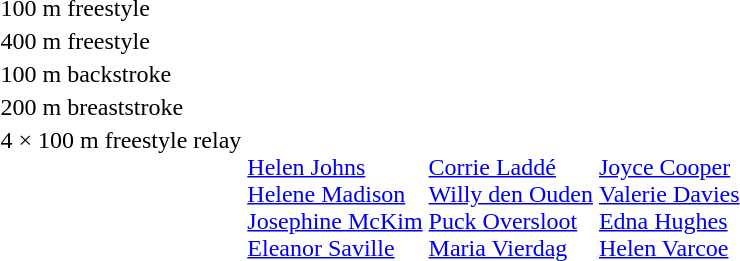<table>
<tr>
<td>100 m freestyle<br></td>
<td></td>
<td></td>
<td></td>
</tr>
<tr>
<td>400 m freestyle<br></td>
<td></td>
<td></td>
<td></td>
</tr>
<tr>
<td>100 m backstroke<br></td>
<td></td>
<td></td>
<td></td>
</tr>
<tr>
<td>200 m breaststroke<br></td>
<td></td>
<td></td>
<td></td>
</tr>
<tr valign="top">
<td>4 × 100 m freestyle relay<br></td>
<td><br><a href='#'>Helen Johns</a><br><a href='#'>Helene Madison</a><br><a href='#'>Josephine McKim</a><br><a href='#'>Eleanor Saville</a></td>
<td><br><a href='#'>Corrie Laddé</a><br><a href='#'>Willy den Ouden</a><br><a href='#'>Puck Oversloot</a><br><a href='#'>Maria Vierdag</a></td>
<td><br><a href='#'>Joyce Cooper</a><br><a href='#'>Valerie Davies</a><br><a href='#'>Edna Hughes</a><br><a href='#'>Helen Varcoe</a></td>
</tr>
</table>
